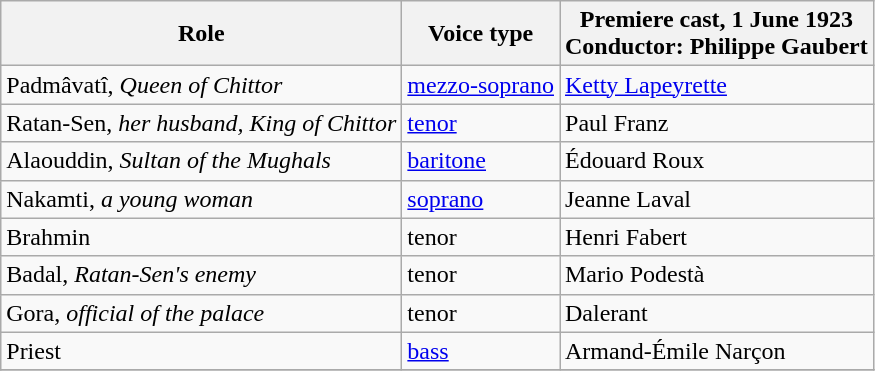<table class="wikitable">
<tr>
<th>Role</th>
<th>Voice type</th>
<th>Premiere cast, 1 June 1923<br>Conductor: Philippe Gaubert</th>
</tr>
<tr>
<td>Padmâvatî, <em>Queen of Chittor</em></td>
<td><a href='#'>mezzo-soprano</a></td>
<td><a href='#'>Ketty Lapeyrette</a></td>
</tr>
<tr>
<td>Ratan-Sen, <em>her husband, King of Chittor</em></td>
<td><a href='#'>tenor</a></td>
<td>Paul Franz</td>
</tr>
<tr>
<td>Alaouddin, <em>Sultan of the Mughals</em></td>
<td><a href='#'>baritone</a></td>
<td>Édouard Roux</td>
</tr>
<tr>
<td>Nakamti, <em>a young woman</em></td>
<td><a href='#'>soprano</a></td>
<td>Jeanne Laval</td>
</tr>
<tr>
<td>Brahmin</td>
<td>tenor</td>
<td>Henri Fabert</td>
</tr>
<tr>
<td>Badal, <em>Ratan-Sen's enemy</em></td>
<td>tenor</td>
<td>Mario Podestà</td>
</tr>
<tr>
<td>Gora, <em>official of the palace</em></td>
<td>tenor</td>
<td>Dalerant</td>
</tr>
<tr>
<td>Priest</td>
<td><a href='#'>bass</a></td>
<td>Armand-Émile Narçon</td>
</tr>
<tr>
</tr>
</table>
